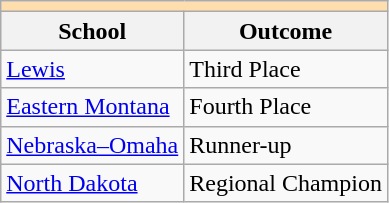<table class="wikitable" style="float:left; margin-right:1em;">
<tr>
<th colspan="3" style="background:#ffdead;"></th>
</tr>
<tr>
<th>School</th>
<th>Outcome</th>
</tr>
<tr>
<td><a href='#'>Lewis</a></td>
<td>Third Place</td>
</tr>
<tr>
<td><a href='#'>Eastern Montana</a></td>
<td>Fourth Place</td>
</tr>
<tr>
<td><a href='#'>Nebraska–Omaha</a></td>
<td>Runner-up</td>
</tr>
<tr>
<td><a href='#'>North Dakota</a></td>
<td>Regional Champion</td>
</tr>
</table>
